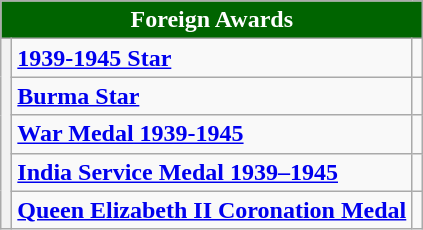<table class="wikitable">
<tr>
<th colspan="3" style="background:#006400; color:#FFFFFF; text-align:center"><strong>Foreign Awards</strong></th>
</tr>
<tr>
<th rowspan="5"><strong></strong></th>
<td><strong><a href='#'>1939-1945 Star</a></strong></td>
<td></td>
</tr>
<tr>
<td><strong><a href='#'>Burma Star</a></strong></td>
<td></td>
</tr>
<tr>
<td><strong><a href='#'>War Medal 1939-1945</a></strong></td>
<td></td>
</tr>
<tr>
<td><a href='#'><strong>India Service Medal 1939–1945</strong></a></td>
<td></td>
</tr>
<tr>
<td><strong><a href='#'>Queen Elizabeth II Coronation Medal</a></strong></td>
<td></td>
</tr>
</table>
